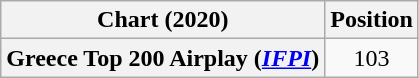<table class="wikitable plainrowheaders" style="text-align:center">
<tr>
<th scope="col">Chart (2020)</th>
<th scope="col">Position</th>
</tr>
<tr>
<th scope="row">Greece Top 200 Airplay (<em><a href='#'>IFPI</a></em>)</th>
<td>103</td>
</tr>
</table>
